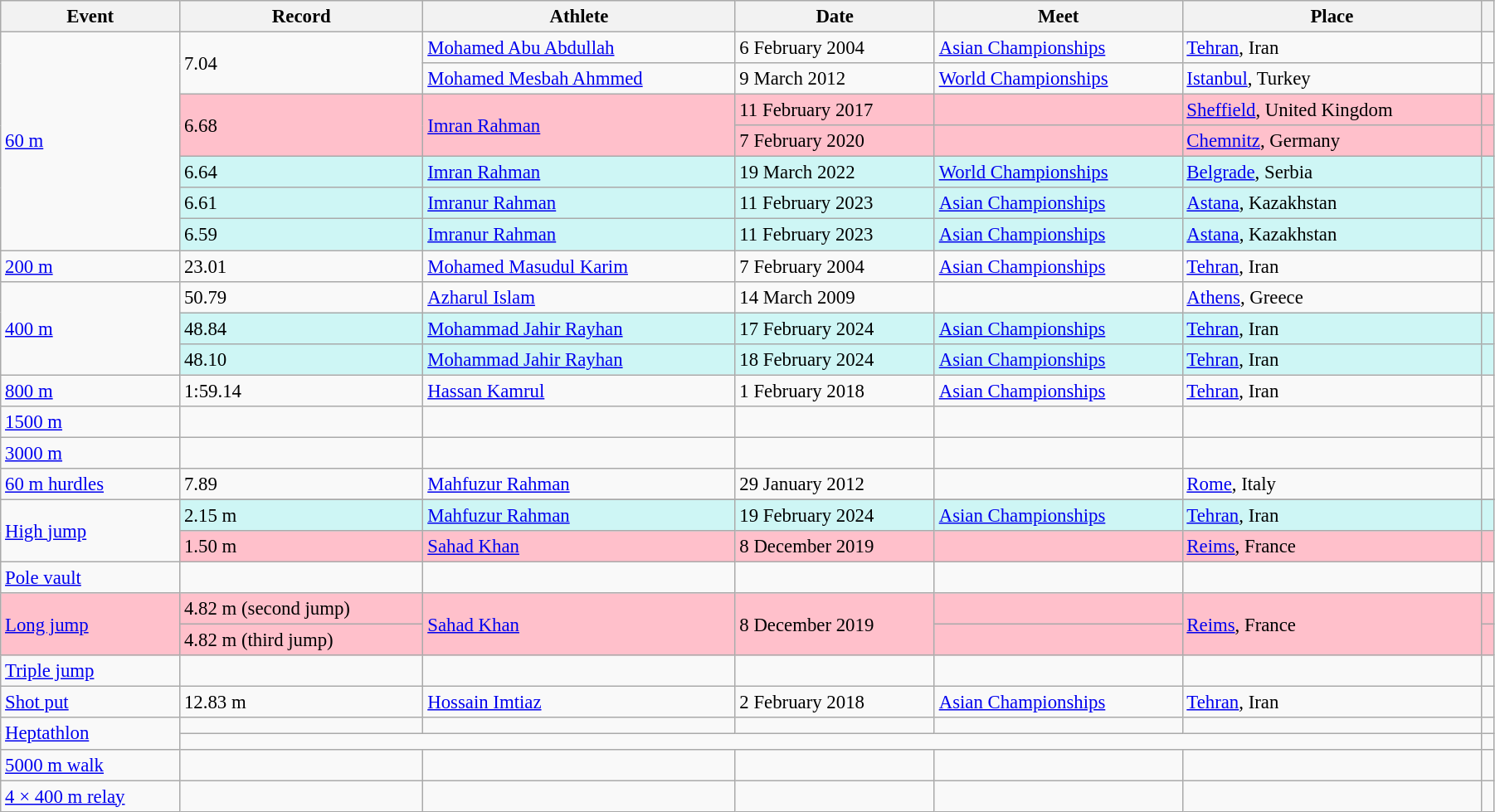<table class="wikitable" style="font-size:95%; width: 95%;">
<tr>
<th>Event</th>
<th>Record</th>
<th>Athlete</th>
<th>Date</th>
<th>Meet</th>
<th>Place</th>
<th></th>
</tr>
<tr>
<td rowspan=7><a href='#'>60 m</a></td>
<td rowspan=2>7.04</td>
<td><a href='#'>Mohamed Abu Abdullah</a></td>
<td>6 February 2004</td>
<td><a href='#'>Asian Championships</a></td>
<td><a href='#'>Tehran</a>, Iran</td>
<td></td>
</tr>
<tr>
<td><a href='#'>Mohamed Mesbah Ahmmed</a></td>
<td>9 March 2012</td>
<td><a href='#'>World Championships</a></td>
<td><a href='#'>Istanbul</a>, Turkey</td>
<td></td>
</tr>
<tr style="background:pink">
<td rowspan=2>6.68</td>
<td rowspan=2><a href='#'>Imran Rahman</a></td>
<td>11 February 2017</td>
<td></td>
<td><a href='#'>Sheffield</a>, United Kingdom</td>
<td></td>
</tr>
<tr style="background:pink">
<td>7 February 2020</td>
<td></td>
<td><a href='#'>Chemnitz</a>, Germany</td>
<td></td>
</tr>
<tr style="background:#cef6f5;">
<td>6.64</td>
<td><a href='#'>Imran Rahman</a></td>
<td>19 March 2022</td>
<td><a href='#'>World Championships</a></td>
<td><a href='#'>Belgrade</a>, Serbia</td>
<td></td>
</tr>
<tr style="background:#cef6f5;">
<td>6.61</td>
<td><a href='#'>Imranur Rahman</a></td>
<td>11 February 2023</td>
<td><a href='#'>Asian Championships</a></td>
<td><a href='#'>Astana</a>, Kazakhstan</td>
<td></td>
</tr>
<tr style="background:#cef6f5;">
<td>6.59</td>
<td><a href='#'>Imranur Rahman</a></td>
<td>11 February 2023</td>
<td><a href='#'>Asian Championships</a></td>
<td><a href='#'>Astana</a>, Kazakhstan</td>
<td></td>
</tr>
<tr>
<td><a href='#'>200 m</a></td>
<td>23.01</td>
<td><a href='#'>Mohamed Masudul Karim</a></td>
<td>7 February 2004</td>
<td><a href='#'>Asian Championships</a></td>
<td><a href='#'>Tehran</a>, Iran</td>
<td></td>
</tr>
<tr>
<td rowspan=3><a href='#'>400 m</a></td>
<td>50.79</td>
<td><a href='#'>Azharul Islam</a></td>
<td>14 March 2009</td>
<td></td>
<td><a href='#'>Athens</a>, Greece</td>
<td></td>
</tr>
<tr style="background:#cef6f5;">
<td>48.84</td>
<td><a href='#'>Mohammad Jahir Rayhan</a></td>
<td>17 February 2024</td>
<td><a href='#'>Asian Championships</a></td>
<td><a href='#'>Tehran</a>, Iran</td>
<td></td>
</tr>
<tr style="background:#cef6f5;">
<td>48.10</td>
<td><a href='#'>Mohammad Jahir Rayhan</a></td>
<td>18 February 2024</td>
<td><a href='#'>Asian Championships</a></td>
<td><a href='#'>Tehran</a>, Iran</td>
<td></td>
</tr>
<tr>
<td><a href='#'>800 m</a></td>
<td>1:59.14</td>
<td><a href='#'>Hassan Kamrul</a></td>
<td>1 February 2018</td>
<td><a href='#'>Asian Championships</a></td>
<td><a href='#'>Tehran</a>, Iran</td>
<td></td>
</tr>
<tr>
<td><a href='#'>1500 m</a></td>
<td></td>
<td></td>
<td></td>
<td></td>
<td></td>
<td></td>
</tr>
<tr>
<td><a href='#'>3000 m</a></td>
<td></td>
<td></td>
<td></td>
<td></td>
<td></td>
<td></td>
</tr>
<tr>
<td><a href='#'>60 m hurdles</a></td>
<td>7.89</td>
<td><a href='#'>Mahfuzur Rahman</a></td>
<td>29 January 2012</td>
<td></td>
<td><a href='#'>Rome</a>, Italy</td>
<td></td>
</tr>
<tr>
<td rowspan=3><a href='#'>High jump</a></td>
</tr>
<tr style="background:#cef6f5;">
<td>2.15 m</td>
<td><a href='#'>Mahfuzur Rahman</a></td>
<td>19 February 2024</td>
<td><a href='#'>Asian Championships</a></td>
<td><a href='#'>Tehran</a>, Iran</td>
<td></td>
</tr>
<tr style="background:pink">
<td>1.50 m</td>
<td><a href='#'>Sahad Khan</a></td>
<td>8 December 2019</td>
<td></td>
<td><a href='#'>Reims</a>, France</td>
<td></td>
</tr>
<tr>
<td><a href='#'>Pole vault</a></td>
<td></td>
<td></td>
<td></td>
<td></td>
<td></td>
<td></td>
</tr>
<tr style="background:pink">
<td rowspan=2><a href='#'>Long jump</a></td>
<td>4.82 m (second jump)</td>
<td rowspan=2><a href='#'>Sahad Khan</a></td>
<td rowspan=2>8 December 2019</td>
<td></td>
<td rowspan=2><a href='#'>Reims</a>, France</td>
<td></td>
</tr>
<tr style="background:pink">
<td>4.82 m (third jump)</td>
<td></td>
<td></td>
</tr>
<tr>
<td><a href='#'>Triple jump</a></td>
<td></td>
<td></td>
<td></td>
<td></td>
<td></td>
<td></td>
</tr>
<tr>
<td><a href='#'>Shot put</a></td>
<td>12.83 m</td>
<td><a href='#'>Hossain Imtiaz</a></td>
<td>2 February 2018</td>
<td><a href='#'>Asian Championships</a></td>
<td><a href='#'>Tehran</a>, Iran</td>
<td></td>
</tr>
<tr>
<td rowspan=2><a href='#'>Heptathlon</a></td>
<td></td>
<td></td>
<td></td>
<td></td>
<td></td>
<td></td>
</tr>
<tr>
<td colspan=5></td>
<td></td>
</tr>
<tr>
<td><a href='#'>5000 m walk</a></td>
<td></td>
<td></td>
<td></td>
<td></td>
<td></td>
<td></td>
</tr>
<tr>
<td><a href='#'>4 × 400 m relay</a></td>
<td></td>
<td></td>
<td></td>
<td></td>
<td></td>
<td></td>
</tr>
</table>
